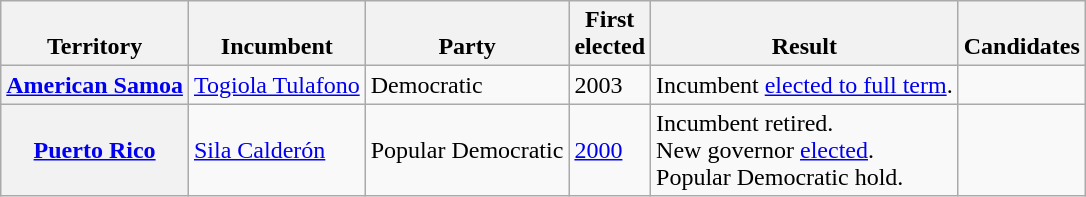<table class="wikitable sortable">
<tr valign=bottom>
<th>Territory</th>
<th>Incumbent</th>
<th>Party</th>
<th>First<br>elected</th>
<th>Result</th>
<th>Candidates</th>
</tr>
<tr>
<th><a href='#'>American Samoa</a></th>
<td><a href='#'>Togiola Tulafono</a></td>
<td>Democratic</td>
<td>2003</td>
<td>Incumbent <a href='#'>elected to full term</a>.</td>
<td nowrap></td>
</tr>
<tr>
<th><a href='#'>Puerto Rico</a></th>
<td><a href='#'>Sila Calderón</a></td>
<td>Popular Democratic</td>
<td><a href='#'>2000</a></td>
<td>Incumbent retired.<br>New governor <a href='#'>elected</a>.<br>Popular Democratic hold.</td>
<td nowrap></td>
</tr>
</table>
